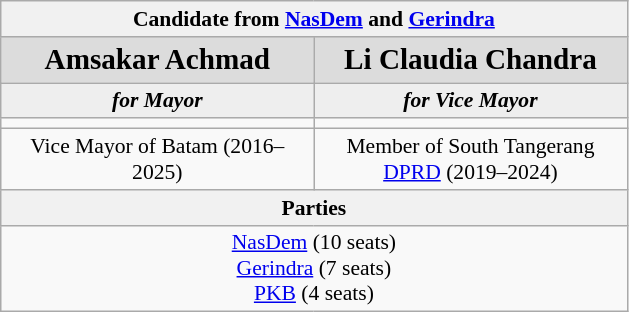<table class="wikitable" style="font-size:90%; text-align:center;">
<tr>
<td colspan=2 style="background:#f1f1f1;"><strong>Candidate from <a href='#'>NasDem</a> and <a href='#'>Gerindra</a></strong></td>
</tr>
<tr>
<th style="width:3em; font-size:135%; background:#DCDCDC; width:200px;">Amsakar Achmad</th>
<th style="width:3em; font-size:135%; background:#DCDCDC; width:200px;">Li Claudia Chandra</th>
</tr>
<tr style="color:#000; font-size:100%; background:#EEEEEE;">
<td style="width:3em; width:200px;"><strong><em>for Mayor</em></strong></td>
<td style="width:3em; width:200px;"><strong><em>for Vice Mayor</em></strong></td>
</tr>
<tr>
<td></td>
<td></td>
</tr>
<tr>
<td>Vice Mayor of Batam (2016–2025)</td>
<td>Member of South Tangerang <a href='#'>DPRD</a> (2019–2024)</td>
</tr>
<tr>
<td colspan=2 style="background:#f1f1f1;"><strong>Parties</strong></td>
</tr>
<tr>
<td colspan=2> <a href='#'>NasDem</a> (10 seats)<br><a href='#'>Gerindra</a> (7 seats)<br><a href='#'>PKB</a> (4 seats)</td>
</tr>
</table>
